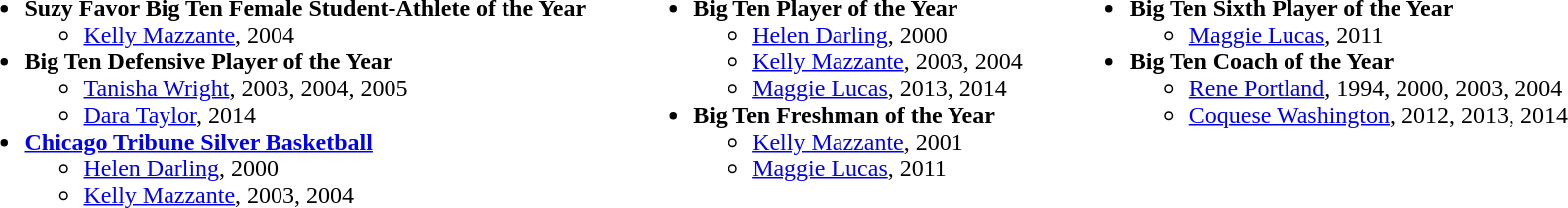<table border="0" cellpadding="15">
<tr>
<td valign="top"><br><ul><li><strong>Suzy Favor Big Ten Female Student-Athlete of the Year</strong><ul><li><a href='#'>Kelly Mazzante</a>, 2004</li></ul></li><li><strong>Big Ten Defensive Player of the Year</strong><ul><li><a href='#'>Tanisha Wright</a>, 2003, 2004, 2005</li><li><a href='#'>Dara Taylor</a>, 2014</li></ul></li><li><strong><a href='#'>Chicago Tribune Silver Basketball</a></strong><ul><li><a href='#'>Helen Darling</a>, 2000</li><li><a href='#'>Kelly Mazzante</a>, 2003, 2004</li></ul></li></ul></td>
<td valign="top"><br><ul><li><strong>Big Ten Player of the Year</strong><ul><li><a href='#'>Helen Darling</a>, 2000</li><li><a href='#'>Kelly Mazzante</a>, 2003, 2004</li><li><a href='#'>Maggie Lucas</a>, 2013, 2014</li></ul></li><li><strong>Big Ten Freshman of the Year</strong><ul><li><a href='#'>Kelly Mazzante</a>, 2001</li><li><a href='#'>Maggie Lucas</a>, 2011</li></ul></li></ul></td>
<td valign="top"><br><ul><li><strong>Big Ten Sixth Player of the Year</strong><ul><li><a href='#'>Maggie Lucas</a>, 2011</li></ul></li><li><strong>Big Ten Coach of the Year</strong><ul><li><a href='#'>Rene Portland</a>, 1994, 2000, 2003, 2004</li><li><a href='#'>Coquese Washington</a>, 2012, 2013, 2014</li></ul></li></ul></td>
</tr>
</table>
